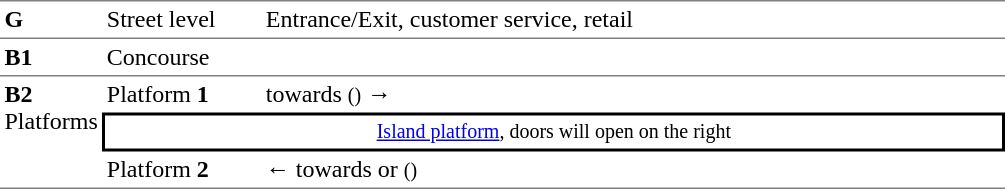<table border=0 cellspacing=0 cellpadding=3>
<tr>
<td style="border-bottom:solid 1px gray;border-top:solid 1px gray;width:50px;vertical-align:top;"><strong>G</strong></td>
<td style="border-top:solid 1px gray;border-bottom:solid 1px gray;width:100px;vertical-align:top;">Street level</td>
<td style="border-top:solid 1px gray;border-bottom:solid 1px gray;width:490px;vertical-align:top;">Entrance/Exit, customer service, retail</td>
</tr>
<tr>
<td style="border-bottom:solid 1px gray;vertical-align:top;"><strong>B1</strong></td>
<td style="border-bottom:solid 1px gray;vertical-align:top;">Concourse</td>
<td style="border-bottom:solid 1px gray;vertical-align:top;"></td>
</tr>
<tr>
<td style="border-bottom:solid 1px gray;vertical-align:top;" rowspan=3><strong>B2</strong><br>Platforms</td>
<td>Platform <span><strong>1</strong></span></td>
<td>  towards  <small>()</small> →</td>
</tr>
<tr>
<td style="border-top:solid 2px black;border-right:solid 2px black;border-left:solid 2px black;border-bottom:solid 2px black;font-size:smaller;text-align:center;" colspan=2><a href='#'>Island platform</a>, doors will open on the right</td>
</tr>
<tr>
<td style="border-bottom:solid 1px gray;">Platform <span><strong>2</strong></span></td>
<td style="border-bottom:solid 1px gray;">←  towards  or  <small>()</small></td>
</tr>
</table>
